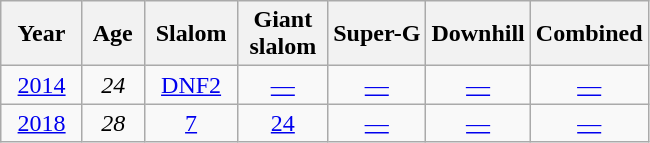<table class=wikitable style="text-align:center">
<tr>
<th>  Year  </th>
<th> Age </th>
<th> Slalom </th>
<th>Giant<br> slalom </th>
<th>Super-G</th>
<th>Downhill</th>
<th>Combined</th>
</tr>
<tr>
<td><a href='#'>2014</a></td>
<td><em>24</em></td>
<td><a href='#'>DNF2</a></td>
<td><a href='#'>—</a></td>
<td><a href='#'>—</a></td>
<td><a href='#'>—</a></td>
<td><a href='#'>—</a></td>
</tr>
<tr>
<td><a href='#'>2018</a></td>
<td><em>28</em></td>
<td><a href='#'>7</a></td>
<td><a href='#'>24</a></td>
<td><a href='#'>—</a></td>
<td><a href='#'>—</a></td>
<td><a href='#'>—</a></td>
</tr>
</table>
